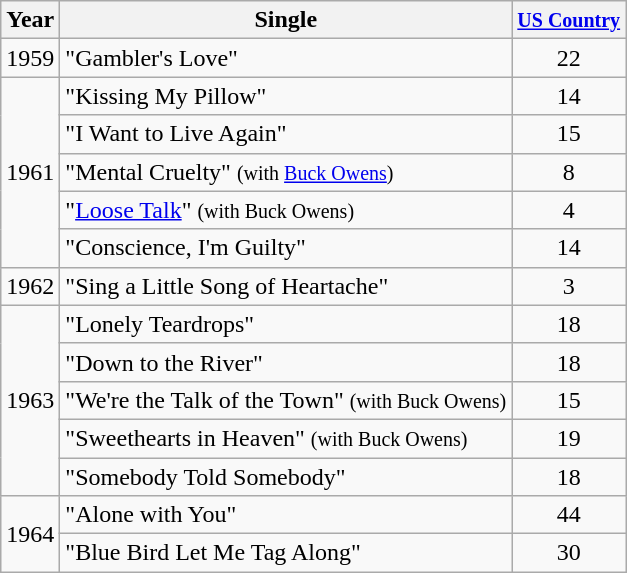<table class="wikitable">
<tr>
<th>Year</th>
<th>Single</th>
<th><small><a href='#'>US Country</a></small></th>
</tr>
<tr>
<td>1959</td>
<td>"Gambler's Love"</td>
<td align="center">22</td>
</tr>
<tr>
<td rowspan="5">1961</td>
<td>"Kissing My Pillow"</td>
<td align="center">14</td>
</tr>
<tr>
<td>"I Want to Live Again"</td>
<td align="center">15</td>
</tr>
<tr>
<td>"Mental Cruelty" <small>(with <a href='#'>Buck Owens</a>)</small></td>
<td align="center">8</td>
</tr>
<tr>
<td>"<a href='#'>Loose Talk</a>" <small>(with Buck Owens)</small></td>
<td align="center">4</td>
</tr>
<tr>
<td>"Conscience, I'm Guilty"</td>
<td align="center">14</td>
</tr>
<tr>
<td>1962</td>
<td>"Sing a Little Song of Heartache"</td>
<td align="center">3</td>
</tr>
<tr>
<td rowspan="5">1963</td>
<td>"Lonely Teardrops"</td>
<td align="center">18</td>
</tr>
<tr>
<td>"Down to the River"</td>
<td align="center">18</td>
</tr>
<tr>
<td>"We're the Talk of the Town" <small>(with Buck Owens)</small></td>
<td align="center">15</td>
</tr>
<tr>
<td>"Sweethearts in Heaven" <small>(with Buck Owens)</small></td>
<td align="center">19</td>
</tr>
<tr>
<td>"Somebody Told Somebody"</td>
<td align="center">18</td>
</tr>
<tr>
<td rowspan="2">1964</td>
<td>"Alone with You"</td>
<td align="center">44</td>
</tr>
<tr>
<td>"Blue Bird Let Me Tag Along"</td>
<td align="center">30</td>
</tr>
</table>
